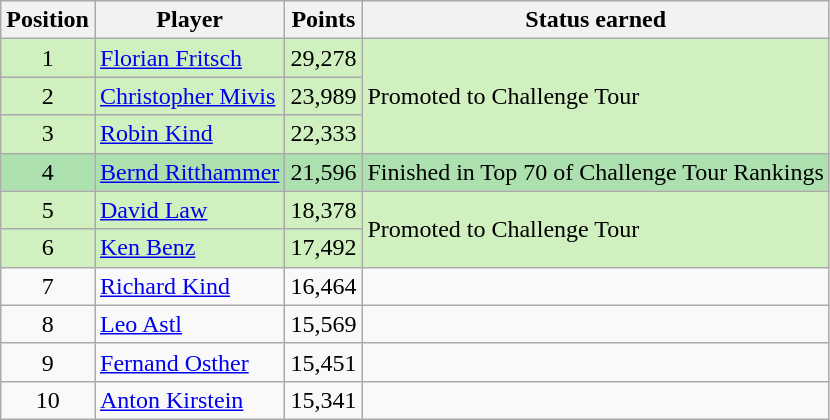<table class=wikitable>
<tr>
<th>Position</th>
<th>Player</th>
<th>Points</th>
<th>Status earned</th>
</tr>
<tr style="background:#D0F0C0;">
<td align=center>1</td>
<td> <a href='#'>Florian Fritsch</a></td>
<td align=center>29,278</td>
<td rowspan=3>Promoted to Challenge Tour</td>
</tr>
<tr style="background:#D0F0C0;">
<td align=center>2</td>
<td> <a href='#'>Christopher Mivis</a></td>
<td align=center>23,989</td>
</tr>
<tr style="background:#D0F0C0;">
<td align=center>3</td>
<td> <a href='#'>Robin Kind</a></td>
<td align=center>22,333</td>
</tr>
<tr style="background:#ACE1AF;">
<td align=center>4</td>
<td> <a href='#'>Bernd Ritthammer</a></td>
<td align=center>21,596</td>
<td>Finished in Top 70 of Challenge Tour Rankings</td>
</tr>
<tr style="background:#D0F0C0;">
<td align=center>5</td>
<td> <a href='#'>David Law</a></td>
<td align=center>18,378</td>
<td rowspan=2>Promoted to Challenge Tour</td>
</tr>
<tr style="background:#D0F0C0;">
<td align=center>6</td>
<td> <a href='#'>Ken Benz</a></td>
<td align=center>17,492</td>
</tr>
<tr>
<td align=center>7</td>
<td> <a href='#'>Richard Kind</a></td>
<td align=center>16,464</td>
<td></td>
</tr>
<tr>
<td align=center>8</td>
<td> <a href='#'>Leo Astl</a></td>
<td align=center>15,569</td>
<td></td>
</tr>
<tr>
<td align=center>9</td>
<td> <a href='#'>Fernand Osther</a></td>
<td align=center>15,451</td>
<td></td>
</tr>
<tr>
<td align=center>10</td>
<td> <a href='#'>Anton Kirstein</a></td>
<td align=center>15,341</td>
<td></td>
</tr>
</table>
